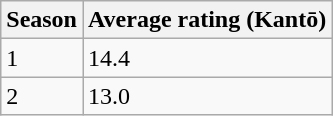<table class="wikitable plainrowheaders">
<tr>
<th>Season</th>
<th>Average rating (Kantō)</th>
</tr>
<tr>
<td>1</td>
<td>14.4</td>
</tr>
<tr>
<td>2</td>
<td>13.0</td>
</tr>
</table>
